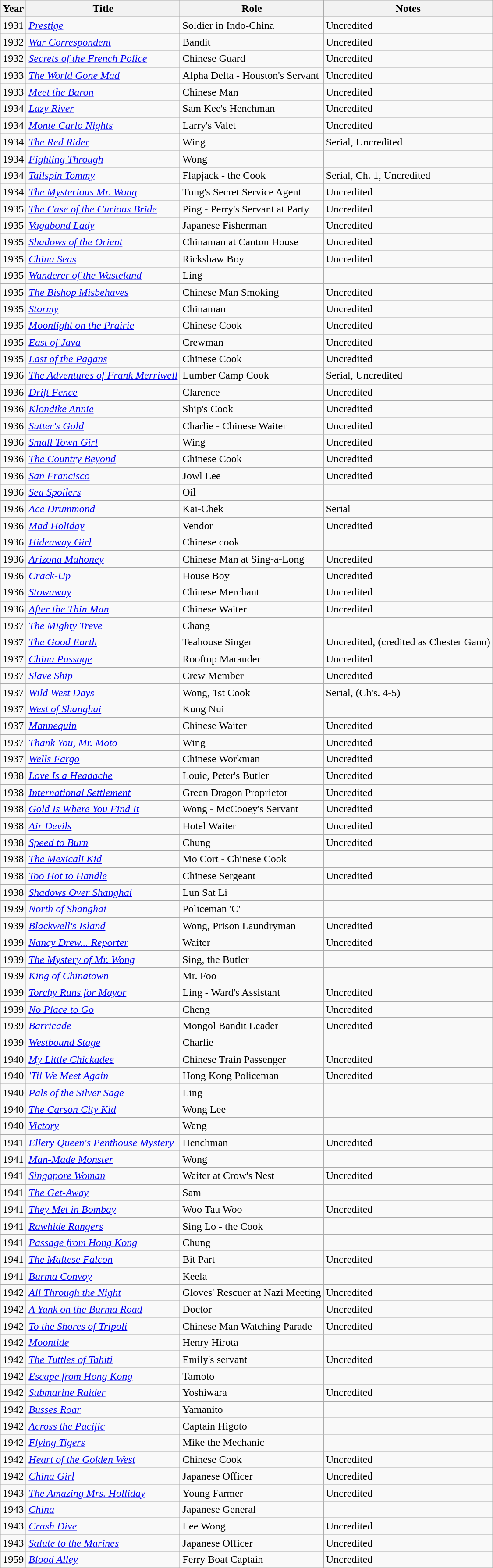<table class="wikitable sortable">
<tr>
<th>Year</th>
<th>Title</th>
<th>Role</th>
<th>Notes</th>
</tr>
<tr>
<td>1931</td>
<td><em><a href='#'>Prestige</a></em></td>
<td>Soldier in Indo-China</td>
<td>Uncredited</td>
</tr>
<tr>
<td>1932</td>
<td><em><a href='#'>War Correspondent</a></em></td>
<td>Bandit</td>
<td>Uncredited</td>
</tr>
<tr>
<td>1932</td>
<td><em><a href='#'>Secrets of the French Police</a></em></td>
<td>Chinese Guard</td>
<td>Uncredited</td>
</tr>
<tr>
<td>1933</td>
<td><em><a href='#'>The World Gone Mad</a></em></td>
<td>Alpha Delta - Houston's Servant</td>
<td>Uncredited</td>
</tr>
<tr>
<td>1933</td>
<td><em><a href='#'>Meet the Baron</a></em></td>
<td>Chinese Man</td>
<td>Uncredited</td>
</tr>
<tr>
<td>1934</td>
<td><em><a href='#'>Lazy River</a></em></td>
<td>Sam Kee's Henchman</td>
<td>Uncredited</td>
</tr>
<tr>
<td>1934</td>
<td><em><a href='#'>Monte Carlo Nights</a></em></td>
<td>Larry's Valet</td>
<td>Uncredited</td>
</tr>
<tr>
<td>1934</td>
<td><em><a href='#'>The Red Rider</a></em></td>
<td>Wing</td>
<td>Serial, Uncredited</td>
</tr>
<tr>
<td>1934</td>
<td><em><a href='#'>Fighting Through</a></em></td>
<td>Wong</td>
<td></td>
</tr>
<tr>
<td>1934</td>
<td><em><a href='#'>Tailspin Tommy</a></em></td>
<td>Flapjack - the Cook</td>
<td>Serial, Ch. 1, Uncredited</td>
</tr>
<tr>
<td>1934</td>
<td><em><a href='#'>The Mysterious Mr. Wong</a></em></td>
<td>Tung's Secret Service Agent</td>
<td>Uncredited</td>
</tr>
<tr>
<td>1935</td>
<td><em><a href='#'>The Case of the Curious Bride</a></em></td>
<td>Ping - Perry's Servant at Party</td>
<td>Uncredited</td>
</tr>
<tr>
<td>1935</td>
<td><em><a href='#'>Vagabond Lady</a></em></td>
<td>Japanese Fisherman</td>
<td>Uncredited</td>
</tr>
<tr>
<td>1935</td>
<td><em><a href='#'>Shadows of the Orient</a></em></td>
<td>Chinaman at Canton House</td>
<td>Uncredited</td>
</tr>
<tr>
<td>1935</td>
<td><em><a href='#'>China Seas</a></em></td>
<td>Rickshaw Boy</td>
<td>Uncredited</td>
</tr>
<tr>
<td>1935</td>
<td><em><a href='#'>Wanderer of the Wasteland</a></em></td>
<td>Ling</td>
<td></td>
</tr>
<tr>
<td>1935</td>
<td><em><a href='#'>The Bishop Misbehaves</a></em></td>
<td>Chinese Man Smoking</td>
<td>Uncredited</td>
</tr>
<tr>
<td>1935</td>
<td><em><a href='#'>Stormy</a></em></td>
<td>Chinaman</td>
<td>Uncredited</td>
</tr>
<tr>
<td>1935</td>
<td><em><a href='#'>Moonlight on the Prairie</a></em></td>
<td>Chinese Cook</td>
<td>Uncredited</td>
</tr>
<tr>
<td>1935</td>
<td><em><a href='#'>East of Java</a></em></td>
<td>Crewman</td>
<td>Uncredited</td>
</tr>
<tr>
<td>1935</td>
<td><em><a href='#'>Last of the Pagans</a></em></td>
<td>Chinese Cook</td>
<td>Uncredited</td>
</tr>
<tr>
<td>1936</td>
<td><em><a href='#'>The Adventures of Frank Merriwell</a></em></td>
<td>Lumber Camp Cook</td>
<td>Serial, Uncredited</td>
</tr>
<tr>
<td>1936</td>
<td><em><a href='#'>Drift Fence</a></em></td>
<td>Clarence</td>
<td>Uncredited</td>
</tr>
<tr>
<td>1936</td>
<td><em><a href='#'>Klondike Annie</a></em></td>
<td>Ship's Cook</td>
<td>Uncredited</td>
</tr>
<tr>
<td>1936</td>
<td><em><a href='#'>Sutter's Gold</a></em></td>
<td>Charlie - Chinese Waiter</td>
<td>Uncredited</td>
</tr>
<tr>
<td>1936</td>
<td><em><a href='#'>Small Town Girl</a></em></td>
<td>Wing</td>
<td>Uncredited</td>
</tr>
<tr>
<td>1936</td>
<td><em><a href='#'>The Country Beyond</a></em></td>
<td>Chinese Cook</td>
<td>Uncredited</td>
</tr>
<tr>
<td>1936</td>
<td><em><a href='#'>San Francisco</a></em></td>
<td>Jowl Lee</td>
<td>Uncredited</td>
</tr>
<tr>
<td>1936</td>
<td><em><a href='#'>Sea Spoilers</a></em></td>
<td>Oil</td>
<td></td>
</tr>
<tr>
<td>1936</td>
<td><em><a href='#'>Ace Drummond</a></em></td>
<td>Kai-Chek</td>
<td>Serial</td>
</tr>
<tr>
<td>1936</td>
<td><em><a href='#'>Mad Holiday</a></em></td>
<td>Vendor</td>
<td>Uncredited</td>
</tr>
<tr>
<td>1936</td>
<td><em><a href='#'>Hideaway Girl</a></em></td>
<td>Chinese cook</td>
<td></td>
</tr>
<tr>
<td>1936</td>
<td><em><a href='#'>Arizona Mahoney</a></em></td>
<td>Chinese Man at Sing-a-Long</td>
<td>Uncredited</td>
</tr>
<tr>
<td>1936</td>
<td><em><a href='#'>Crack-Up</a></em></td>
<td>House Boy</td>
<td>Uncredited</td>
</tr>
<tr>
<td>1936</td>
<td><em><a href='#'>Stowaway</a></em></td>
<td>Chinese Merchant</td>
<td>Uncredited</td>
</tr>
<tr>
<td>1936</td>
<td><em><a href='#'>After the Thin Man</a></em></td>
<td>Chinese Waiter</td>
<td>Uncredited</td>
</tr>
<tr>
<td>1937</td>
<td><em><a href='#'>The Mighty Treve</a></em></td>
<td>Chang</td>
<td></td>
</tr>
<tr>
<td>1937</td>
<td><em><a href='#'>The Good Earth</a></em></td>
<td>Teahouse Singer</td>
<td>Uncredited, (credited as Chester Gann)</td>
</tr>
<tr>
<td>1937</td>
<td><em><a href='#'>China Passage</a></em></td>
<td>Rooftop Marauder</td>
<td>Uncredited</td>
</tr>
<tr>
<td>1937</td>
<td><em><a href='#'>Slave Ship</a></em></td>
<td>Crew Member</td>
<td>Uncredited</td>
</tr>
<tr>
<td>1937</td>
<td><em><a href='#'>Wild West Days</a></em></td>
<td>Wong, 1st Cook</td>
<td>Serial, (Ch's. 4-5)</td>
</tr>
<tr>
<td>1937</td>
<td><em><a href='#'>West of Shanghai</a></em></td>
<td>Kung Nui</td>
<td></td>
</tr>
<tr>
<td>1937</td>
<td><em><a href='#'>Mannequin</a></em></td>
<td>Chinese Waiter</td>
<td>Uncredited</td>
</tr>
<tr>
<td>1937</td>
<td><em><a href='#'>Thank You, Mr. Moto</a></em></td>
<td>Wing</td>
<td>Uncredited</td>
</tr>
<tr>
<td>1937</td>
<td><em><a href='#'>Wells Fargo</a></em></td>
<td>Chinese Workman</td>
<td>Uncredited</td>
</tr>
<tr>
<td>1938</td>
<td><em><a href='#'>Love Is a Headache</a></em></td>
<td>Louie, Peter's Butler</td>
<td>Uncredited</td>
</tr>
<tr>
<td>1938</td>
<td><em><a href='#'>International Settlement</a></em></td>
<td>Green Dragon Proprietor</td>
<td>Uncredited</td>
</tr>
<tr>
<td>1938</td>
<td><em><a href='#'>Gold Is Where You Find It</a></em></td>
<td>Wong - McCooey's Servant</td>
<td>Uncredited</td>
</tr>
<tr>
<td>1938</td>
<td><em><a href='#'>Air Devils</a></em></td>
<td>Hotel Waiter</td>
<td>Uncredited</td>
</tr>
<tr>
<td>1938</td>
<td><em><a href='#'>Speed to Burn</a></em></td>
<td>Chung</td>
<td>Uncredited</td>
</tr>
<tr>
<td>1938</td>
<td><em><a href='#'>The Mexicali Kid</a></em></td>
<td>Mo Cort - Chinese Cook</td>
<td></td>
</tr>
<tr>
<td>1938</td>
<td><em><a href='#'>Too Hot to Handle</a></em></td>
<td>Chinese Sergeant</td>
<td>Uncredited</td>
</tr>
<tr>
<td>1938</td>
<td><em><a href='#'>Shadows Over Shanghai</a></em></td>
<td>Lun Sat Li</td>
<td></td>
</tr>
<tr>
<td>1939</td>
<td><em><a href='#'>North of Shanghai</a></em></td>
<td>Policeman 'C'</td>
<td></td>
</tr>
<tr>
<td>1939</td>
<td><em><a href='#'>Blackwell's Island</a></em></td>
<td>Wong, Prison Laundryman</td>
<td>Uncredited</td>
</tr>
<tr>
<td>1939</td>
<td><em><a href='#'>Nancy Drew... Reporter</a></em></td>
<td>Waiter</td>
<td>Uncredited</td>
</tr>
<tr>
<td>1939</td>
<td><em><a href='#'>The Mystery of Mr. Wong</a></em></td>
<td>Sing, the Butler</td>
<td></td>
</tr>
<tr>
<td>1939</td>
<td><em><a href='#'>King of Chinatown</a></em></td>
<td>Mr. Foo</td>
<td></td>
</tr>
<tr>
<td>1939</td>
<td><em><a href='#'>Torchy Runs for Mayor</a></em></td>
<td>Ling - Ward's Assistant</td>
<td>Uncredited</td>
</tr>
<tr>
<td>1939</td>
<td><em><a href='#'>No Place to Go</a></em></td>
<td>Cheng</td>
<td>Uncredited</td>
</tr>
<tr>
<td>1939</td>
<td><em><a href='#'>Barricade</a></em></td>
<td>Mongol Bandit Leader</td>
<td>Uncredited</td>
</tr>
<tr>
<td>1939</td>
<td><em><a href='#'>Westbound Stage</a></em></td>
<td>Charlie</td>
<td></td>
</tr>
<tr>
<td>1940</td>
<td><em><a href='#'>My Little Chickadee</a></em></td>
<td>Chinese Train Passenger</td>
<td>Uncredited</td>
</tr>
<tr>
<td>1940</td>
<td><em><a href='#'>'Til We Meet Again</a></em></td>
<td>Hong Kong Policeman</td>
<td>Uncredited</td>
</tr>
<tr>
<td>1940</td>
<td><em><a href='#'>Pals of the Silver Sage</a></em></td>
<td>Ling</td>
<td></td>
</tr>
<tr>
<td>1940</td>
<td><em><a href='#'>The Carson City Kid</a></em></td>
<td>Wong Lee</td>
<td></td>
</tr>
<tr>
<td>1940</td>
<td><em><a href='#'>Victory</a></em></td>
<td>Wang</td>
<td></td>
</tr>
<tr>
<td>1941</td>
<td><em><a href='#'>Ellery Queen's Penthouse Mystery</a></em></td>
<td>Henchman</td>
<td>Uncredited</td>
</tr>
<tr>
<td>1941</td>
<td><em><a href='#'>Man-Made Monster</a></em></td>
<td>Wong</td>
<td></td>
</tr>
<tr>
<td>1941</td>
<td><em><a href='#'>Singapore Woman</a></em></td>
<td>Waiter at Crow's Nest</td>
<td>Uncredited</td>
</tr>
<tr>
<td>1941</td>
<td><em><a href='#'>The Get-Away</a></em></td>
<td>Sam</td>
<td></td>
</tr>
<tr>
<td>1941</td>
<td><em><a href='#'>They Met in Bombay</a></em></td>
<td>Woo Tau Woo</td>
<td>Uncredited</td>
</tr>
<tr>
<td>1941</td>
<td><em><a href='#'>Rawhide Rangers</a></em></td>
<td>Sing Lo - the Cook</td>
<td></td>
</tr>
<tr>
<td>1941</td>
<td><em><a href='#'>Passage from Hong Kong</a></em></td>
<td>Chung</td>
<td></td>
</tr>
<tr>
<td>1941</td>
<td><em><a href='#'>The Maltese Falcon</a></em></td>
<td>Bit Part</td>
<td>Uncredited</td>
</tr>
<tr>
<td>1941</td>
<td><em><a href='#'>Burma Convoy</a></em></td>
<td>Keela</td>
<td></td>
</tr>
<tr>
<td>1942</td>
<td><em><a href='#'>All Through the Night</a></em></td>
<td>Gloves' Rescuer at Nazi Meeting</td>
<td>Uncredited</td>
</tr>
<tr>
<td>1942</td>
<td><em><a href='#'>A Yank on the Burma Road</a></em></td>
<td>Doctor</td>
<td>Uncredited</td>
</tr>
<tr>
<td>1942</td>
<td><em><a href='#'>To the Shores of Tripoli</a></em></td>
<td>Chinese Man Watching Parade</td>
<td>Uncredited</td>
</tr>
<tr>
<td>1942</td>
<td><em><a href='#'>Moontide</a></em></td>
<td>Henry Hirota</td>
<td><br></td>
</tr>
<tr>
<td>1942</td>
<td><em><a href='#'>The Tuttles of Tahiti</a></em></td>
<td>Emily's servant</td>
<td>Uncredited</td>
</tr>
<tr>
<td>1942</td>
<td><em><a href='#'>Escape from Hong Kong</a></em></td>
<td>Tamoto</td>
<td></td>
</tr>
<tr>
<td>1942</td>
<td><em><a href='#'>Submarine Raider</a></em></td>
<td>Yoshiwara</td>
<td>Uncredited</td>
</tr>
<tr>
<td>1942</td>
<td><em><a href='#'>Busses Roar</a></em></td>
<td>Yamanito</td>
<td></td>
</tr>
<tr>
<td>1942</td>
<td><em><a href='#'>Across the Pacific</a></em></td>
<td>Captain Higoto</td>
<td></td>
</tr>
<tr>
<td>1942</td>
<td><em><a href='#'>Flying Tigers</a></em></td>
<td>Mike the Mechanic</td>
<td></td>
</tr>
<tr>
<td>1942</td>
<td><em><a href='#'>Heart of the Golden West</a></em></td>
<td>Chinese Cook</td>
<td>Uncredited</td>
</tr>
<tr>
<td>1942</td>
<td><em><a href='#'>China Girl</a></em></td>
<td>Japanese Officer</td>
<td>Uncredited</td>
</tr>
<tr>
<td>1943</td>
<td><em><a href='#'>The Amazing Mrs. Holliday</a></em></td>
<td>Young Farmer</td>
<td>Uncredited</td>
</tr>
<tr>
<td>1943</td>
<td><em><a href='#'>China</a></em></td>
<td>Japanese General</td>
<td></td>
</tr>
<tr>
<td>1943</td>
<td><em><a href='#'>Crash Dive</a></em></td>
<td>Lee Wong</td>
<td>Uncredited</td>
</tr>
<tr>
<td>1943</td>
<td><em><a href='#'>Salute to the Marines</a></em></td>
<td>Japanese Officer</td>
<td>Uncredited</td>
</tr>
<tr>
<td>1959</td>
<td><em><a href='#'>Blood Alley</a></em></td>
<td>Ferry Boat Captain</td>
<td>Uncredited</td>
</tr>
</table>
